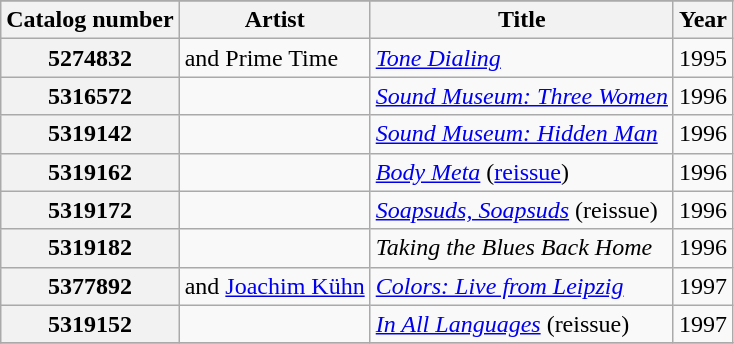<table align="center" | class="wikitable sortable plainrowheaders" | bgcolor="#CCCCCC">
<tr>
</tr>
<tr>
<th scope="col">Catalog number</th>
<th scope="col">Artist</th>
<th scope="col">Title</th>
<th scope="col">Year</th>
</tr>
<tr>
<th scope="row">5274832</th>
<td> and Prime Time</td>
<td><em><a href='#'>Tone Dialing</a></em></td>
<td>1995</td>
</tr>
<tr>
<th scope="row">5316572</th>
<td></td>
<td><em><a href='#'>Sound Museum: Three Women</a></em></td>
<td>1996</td>
</tr>
<tr>
<th scope="row">5319142</th>
<td></td>
<td><em><a href='#'>Sound Museum: Hidden Man</a></em></td>
<td>1996</td>
</tr>
<tr>
<th scope="row">5319162</th>
<td></td>
<td><em><a href='#'>Body Meta</a></em> (<a href='#'>reissue</a>)</td>
<td>1996</td>
</tr>
<tr>
<th scope="row">5319172</th>
<td></td>
<td><em><a href='#'>Soapsuds, Soapsuds</a></em> (reissue)</td>
<td>1996</td>
</tr>
<tr>
<th scope="row">5319182</th>
<td></td>
<td><em>Taking the Blues Back Home</em></td>
<td>1996</td>
</tr>
<tr>
<th scope="row">5377892</th>
<td> and <a href='#'>Joachim Kühn</a></td>
<td><em><a href='#'>Colors: Live from Leipzig</a></em></td>
<td>1997</td>
</tr>
<tr>
<th scope="row">5319152</th>
<td></td>
<td><em><a href='#'>In All Languages</a></em> (reissue)</td>
<td>1997</td>
</tr>
<tr>
</tr>
</table>
